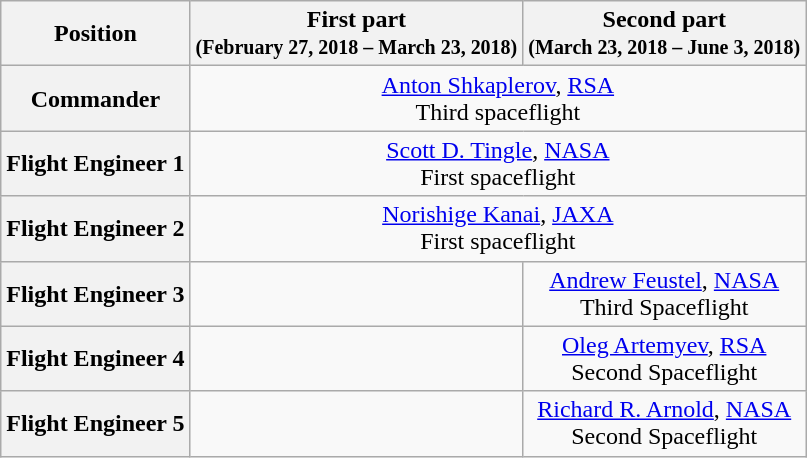<table class="wikitable">
<tr>
<th>Position</th>
<th>First part<br><small>(February 27, 2018 – March 23, 2018)</small></th>
<th>Second part<br><small>(March 23, 2018 – June 3, 2018)</small></th>
</tr>
<tr>
<th>Commander</th>
<td colspan=2 align=center> <a href='#'>Anton Shkaplerov</a>, <a href='#'>RSA</a><br>Third spaceflight</td>
</tr>
<tr>
<th>Flight Engineer 1</th>
<td colspan=2 align=center> <a href='#'>Scott D. Tingle</a>, <a href='#'>NASA</a><br>First spaceflight</td>
</tr>
<tr>
<th>Flight Engineer 2</th>
<td colspan=2 align=center> <a href='#'>Norishige Kanai</a>, <a href='#'>JAXA</a><br>First spaceflight</td>
</tr>
<tr>
<th>Flight Engineer 3</th>
<td></td>
<td align=center> <a href='#'>Andrew Feustel</a>, <a href='#'>NASA</a><br>Third Spaceflight</td>
</tr>
<tr>
<th>Flight Engineer 4</th>
<td></td>
<td align=center> <a href='#'>Oleg Artemyev</a>, <a href='#'>RSA</a><br>Second Spaceflight</td>
</tr>
<tr>
<th>Flight Engineer 5</th>
<td></td>
<td align=center> <a href='#'>Richard R. Arnold</a>, <a href='#'>NASA</a><br>Second Spaceflight</td>
</tr>
</table>
